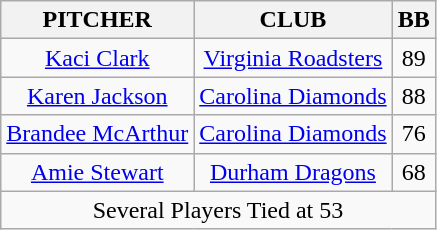<table class="wikitable" style="text-align:center;">
<tr>
<th>PITCHER</th>
<th>CLUB</th>
<th>BB</th>
</tr>
<tr>
<td><a href='#'>Kaci Clark</a></td>
<td><a href='#'>Virginia Roadsters</a></td>
<td>89</td>
</tr>
<tr>
<td><a href='#'>Karen Jackson</a></td>
<td><a href='#'>Carolina Diamonds</a></td>
<td>88</td>
</tr>
<tr>
<td><a href='#'>Brandee McArthur</a></td>
<td><a href='#'>Carolina Diamonds</a></td>
<td>76</td>
</tr>
<tr>
<td><a href='#'>Amie Stewart</a></td>
<td><a href='#'>Durham Dragons</a></td>
<td>68</td>
</tr>
<tr>
<td colspan=3>Several Players Tied at       53</td>
</tr>
</table>
